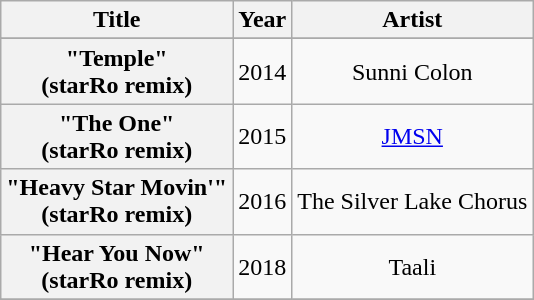<table class="wikitable plainrowheaders" style="text-align:center">
<tr>
<th scope="col">Title</th>
<th scope="col">Year</th>
<th scope="col">Artist</th>
</tr>
<tr>
</tr>
<tr>
<th scope="row">"Temple"<br>(starRo remix)</th>
<td>2014</td>
<td>Sunni Colon</td>
</tr>
<tr>
<th scope="row">"The One"<br>(starRo remix)</th>
<td>2015</td>
<td><a href='#'>JMSN</a></td>
</tr>
<tr>
<th scope="row">"Heavy Star Movin'"<br>(starRo remix)</th>
<td>2016</td>
<td>The Silver Lake Chorus</td>
</tr>
<tr>
<th scope="row">"Hear You Now"<br>(starRo remix)</th>
<td>2018</td>
<td>Taali</td>
</tr>
<tr>
</tr>
</table>
